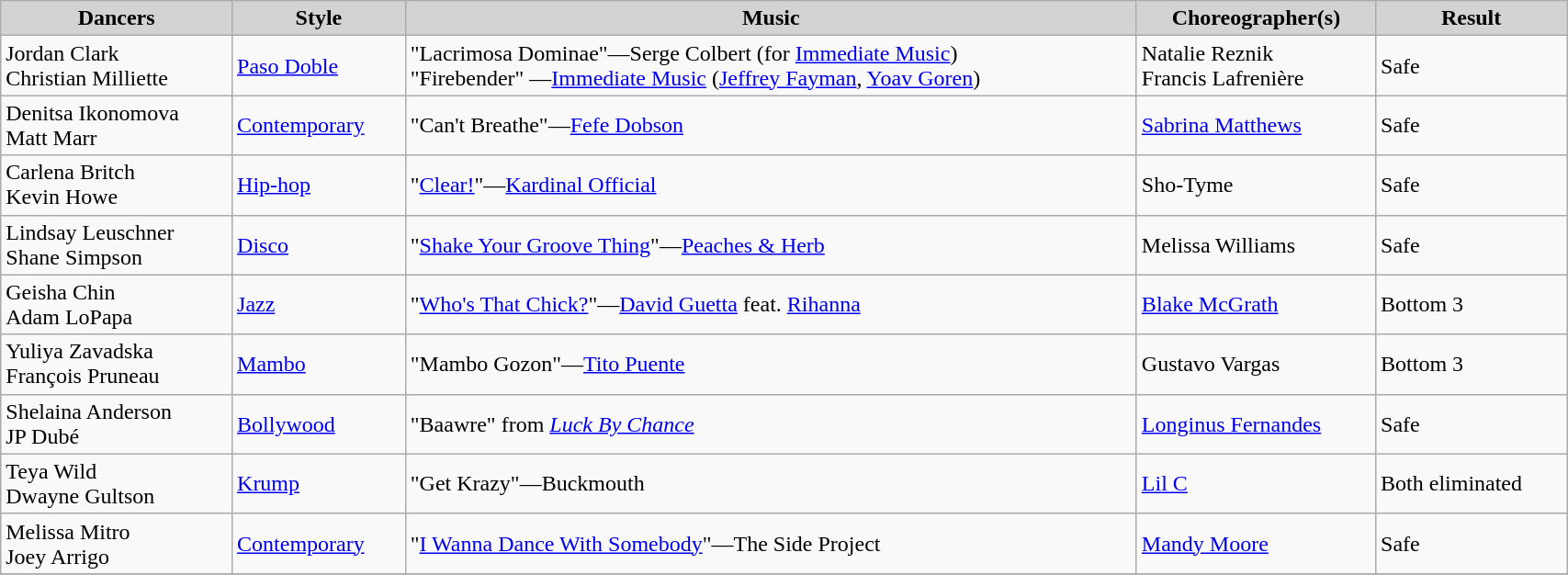<table class="wikitable" width="90%">
<tr bgcolor="lightgrey">
<td align="center"><strong>Dancers</strong></td>
<td align="center"><strong>Style</strong></td>
<td align="center"><strong>Music</strong></td>
<td align="center"><strong>Choreographer(s)</strong></td>
<td align="center"><strong>Result</strong></td>
</tr>
<tr>
<td>Jordan Clark<br>Christian Milliette</td>
<td><a href='#'>Paso Doble</a></td>
<td>"Lacrimosa Dominae"—Serge Colbert (for <a href='#'>Immediate Music</a>)<br>"Firebender" —<a href='#'>Immediate Music</a> (<a href='#'>Jeffrey Fayman</a>, <a href='#'>Yoav Goren</a>)</td>
<td>Natalie Reznik<br>Francis Lafrenière</td>
<td>Safe</td>
</tr>
<tr>
<td>Denitsa Ikonomova<br>Matt Marr</td>
<td><a href='#'>Contemporary</a></td>
<td>"Can't Breathe"—<a href='#'>Fefe Dobson</a></td>
<td><a href='#'>Sabrina Matthews</a></td>
<td>Safe</td>
</tr>
<tr>
<td>Carlena Britch<br>Kevin Howe</td>
<td><a href='#'>Hip-hop</a></td>
<td>"<a href='#'>Clear!</a>"—<a href='#'>Kardinal Official</a></td>
<td>Sho-Tyme</td>
<td>Safe</td>
</tr>
<tr>
<td>Lindsay Leuschner<br>Shane Simpson</td>
<td><a href='#'>Disco</a></td>
<td>"<a href='#'>Shake Your Groove Thing</a>"—<a href='#'>Peaches & Herb</a></td>
<td>Melissa Williams</td>
<td>Safe</td>
</tr>
<tr>
<td>Geisha Chin<br>Adam LoPapa</td>
<td><a href='#'>Jazz</a></td>
<td>"<a href='#'>Who's That Chick?</a>"—<a href='#'>David Guetta</a> feat. <a href='#'>Rihanna</a></td>
<td><a href='#'>Blake McGrath</a></td>
<td>Bottom 3</td>
</tr>
<tr>
<td>Yuliya Zavadska<br>François Pruneau</td>
<td><a href='#'>Mambo</a></td>
<td>"Mambo Gozon"—<a href='#'>Tito Puente</a></td>
<td>Gustavo Vargas</td>
<td>Bottom 3</td>
</tr>
<tr>
<td>Shelaina Anderson<br>JP Dubé</td>
<td><a href='#'>Bollywood</a></td>
<td>"Baawre" from <em><a href='#'>Luck By Chance</a></em></td>
<td><a href='#'>Longinus Fernandes</a></td>
<td>Safe</td>
</tr>
<tr>
<td>Teya Wild<br>Dwayne Gultson</td>
<td><a href='#'>Krump</a></td>
<td>"Get Krazy"—Buckmouth</td>
<td><a href='#'>Lil C</a></td>
<td>Both eliminated</td>
</tr>
<tr>
<td>Melissa Mitro<br>Joey Arrigo</td>
<td><a href='#'>Contemporary</a></td>
<td>"<a href='#'>I Wanna Dance With Somebody</a>"—The Side Project</td>
<td><a href='#'>Mandy Moore</a></td>
<td>Safe</td>
</tr>
<tr>
</tr>
</table>
